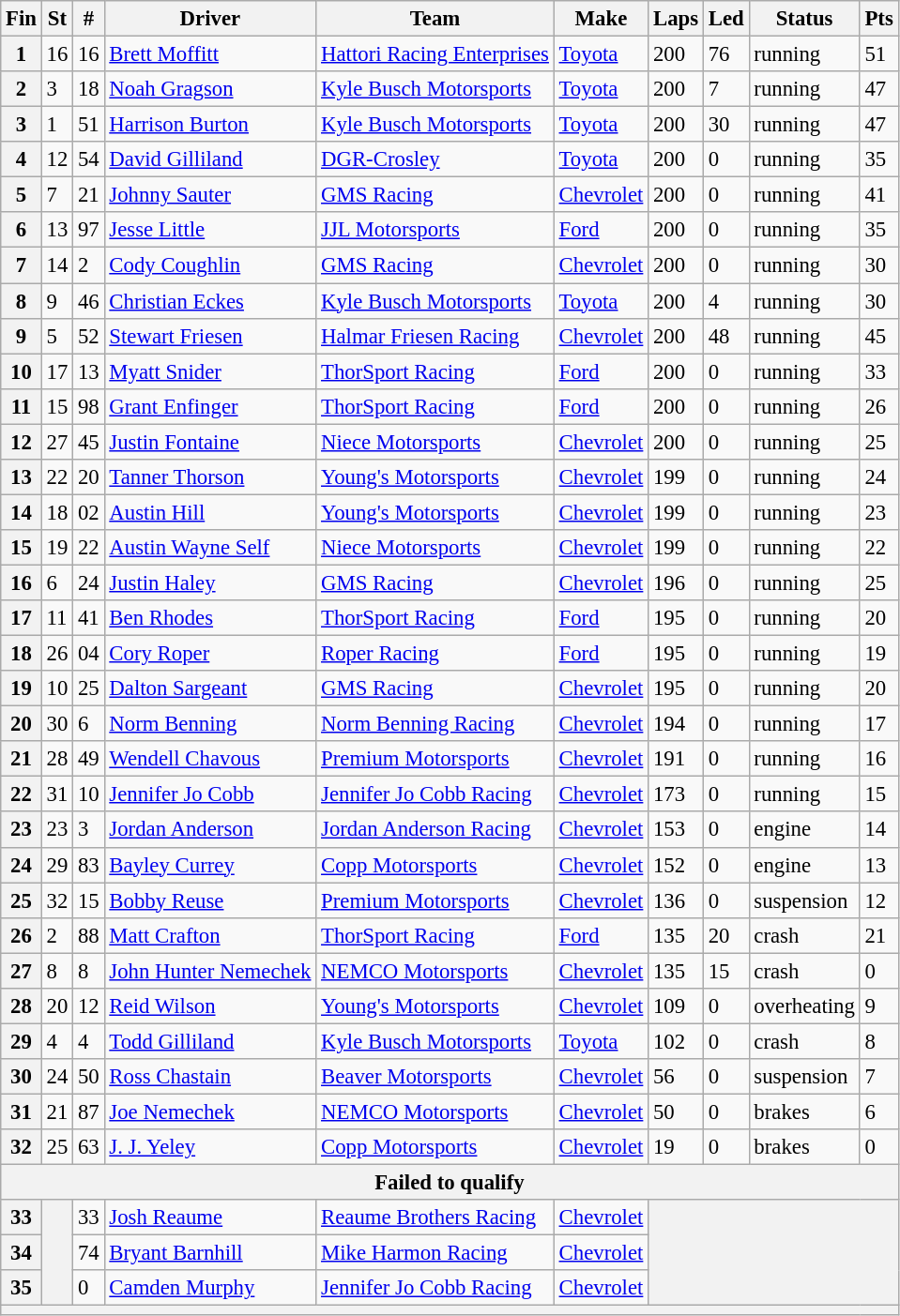<table class="wikitable" style="font-size:95%">
<tr>
<th>Fin</th>
<th>St</th>
<th>#</th>
<th>Driver</th>
<th>Team</th>
<th>Make</th>
<th>Laps</th>
<th>Led</th>
<th>Status</th>
<th>Pts</th>
</tr>
<tr>
<th>1</th>
<td>16</td>
<td>16</td>
<td><a href='#'>Brett Moffitt</a></td>
<td><a href='#'>Hattori Racing Enterprises</a></td>
<td><a href='#'>Toyota</a></td>
<td>200</td>
<td>76</td>
<td>running</td>
<td>51</td>
</tr>
<tr>
<th>2</th>
<td>3</td>
<td>18</td>
<td><a href='#'>Noah Gragson</a></td>
<td><a href='#'>Kyle Busch Motorsports</a></td>
<td><a href='#'>Toyota</a></td>
<td>200</td>
<td>7</td>
<td>running</td>
<td>47</td>
</tr>
<tr>
<th>3</th>
<td>1</td>
<td>51</td>
<td><a href='#'>Harrison Burton</a></td>
<td><a href='#'>Kyle Busch Motorsports</a></td>
<td><a href='#'>Toyota</a></td>
<td>200</td>
<td>30</td>
<td>running</td>
<td>47</td>
</tr>
<tr>
<th>4</th>
<td>12</td>
<td>54</td>
<td><a href='#'>David Gilliland</a></td>
<td><a href='#'>DGR-Crosley</a></td>
<td><a href='#'>Toyota</a></td>
<td>200</td>
<td>0</td>
<td>running</td>
<td>35</td>
</tr>
<tr>
<th>5</th>
<td>7</td>
<td>21</td>
<td><a href='#'>Johnny Sauter</a></td>
<td><a href='#'>GMS Racing</a></td>
<td><a href='#'>Chevrolet</a></td>
<td>200</td>
<td>0</td>
<td>running</td>
<td>41</td>
</tr>
<tr>
<th>6</th>
<td>13</td>
<td>97</td>
<td><a href='#'>Jesse Little</a></td>
<td><a href='#'>JJL Motorsports</a></td>
<td><a href='#'>Ford</a></td>
<td>200</td>
<td>0</td>
<td>running</td>
<td>35</td>
</tr>
<tr>
<th>7</th>
<td>14</td>
<td>2</td>
<td><a href='#'>Cody Coughlin</a></td>
<td><a href='#'>GMS Racing</a></td>
<td><a href='#'>Chevrolet</a></td>
<td>200</td>
<td>0</td>
<td>running</td>
<td>30</td>
</tr>
<tr>
<th>8</th>
<td>9</td>
<td>46</td>
<td><a href='#'>Christian Eckes</a></td>
<td><a href='#'>Kyle Busch Motorsports</a></td>
<td><a href='#'>Toyota</a></td>
<td>200</td>
<td>4</td>
<td>running</td>
<td>30</td>
</tr>
<tr>
<th>9</th>
<td>5</td>
<td>52</td>
<td><a href='#'>Stewart Friesen</a></td>
<td><a href='#'>Halmar Friesen Racing</a></td>
<td><a href='#'>Chevrolet</a></td>
<td>200</td>
<td>48</td>
<td>running</td>
<td>45</td>
</tr>
<tr>
<th>10</th>
<td>17</td>
<td>13</td>
<td><a href='#'>Myatt Snider</a></td>
<td><a href='#'>ThorSport Racing</a></td>
<td><a href='#'>Ford</a></td>
<td>200</td>
<td>0</td>
<td>running</td>
<td>33</td>
</tr>
<tr>
<th>11</th>
<td>15</td>
<td>98</td>
<td><a href='#'>Grant Enfinger</a></td>
<td><a href='#'>ThorSport Racing</a></td>
<td><a href='#'>Ford</a></td>
<td>200</td>
<td>0</td>
<td>running</td>
<td>26</td>
</tr>
<tr>
<th>12</th>
<td>27</td>
<td>45</td>
<td><a href='#'>Justin Fontaine</a></td>
<td><a href='#'>Niece Motorsports</a></td>
<td><a href='#'>Chevrolet</a></td>
<td>200</td>
<td>0</td>
<td>running</td>
<td>25</td>
</tr>
<tr>
<th>13</th>
<td>22</td>
<td>20</td>
<td><a href='#'>Tanner Thorson</a></td>
<td><a href='#'>Young's Motorsports</a></td>
<td><a href='#'>Chevrolet</a></td>
<td>199</td>
<td>0</td>
<td>running</td>
<td>24</td>
</tr>
<tr>
<th>14</th>
<td>18</td>
<td>02</td>
<td><a href='#'>Austin Hill</a></td>
<td><a href='#'>Young's Motorsports</a></td>
<td><a href='#'>Chevrolet</a></td>
<td>199</td>
<td>0</td>
<td>running</td>
<td>23</td>
</tr>
<tr>
<th>15</th>
<td>19</td>
<td>22</td>
<td><a href='#'>Austin Wayne Self</a></td>
<td><a href='#'>Niece Motorsports</a></td>
<td><a href='#'>Chevrolet</a></td>
<td>199</td>
<td>0</td>
<td>running</td>
<td>22</td>
</tr>
<tr>
<th>16</th>
<td>6</td>
<td>24</td>
<td><a href='#'>Justin Haley</a></td>
<td><a href='#'>GMS Racing</a></td>
<td><a href='#'>Chevrolet</a></td>
<td>196</td>
<td>0</td>
<td>running</td>
<td>25</td>
</tr>
<tr>
<th>17</th>
<td>11</td>
<td>41</td>
<td><a href='#'>Ben Rhodes</a></td>
<td><a href='#'>ThorSport Racing</a></td>
<td><a href='#'>Ford</a></td>
<td>195</td>
<td>0</td>
<td>running</td>
<td>20</td>
</tr>
<tr>
<th>18</th>
<td>26</td>
<td>04</td>
<td><a href='#'>Cory Roper</a></td>
<td><a href='#'>Roper Racing</a></td>
<td><a href='#'>Ford</a></td>
<td>195</td>
<td>0</td>
<td>running</td>
<td>19</td>
</tr>
<tr>
<th>19</th>
<td>10</td>
<td>25</td>
<td><a href='#'>Dalton Sargeant</a></td>
<td><a href='#'>GMS Racing</a></td>
<td><a href='#'>Chevrolet</a></td>
<td>195</td>
<td>0</td>
<td>running</td>
<td>20</td>
</tr>
<tr>
<th>20</th>
<td>30</td>
<td>6</td>
<td><a href='#'>Norm Benning</a></td>
<td><a href='#'>Norm Benning Racing</a></td>
<td><a href='#'>Chevrolet</a></td>
<td>194</td>
<td>0</td>
<td>running</td>
<td>17</td>
</tr>
<tr>
<th>21</th>
<td>28</td>
<td>49</td>
<td><a href='#'>Wendell Chavous</a></td>
<td><a href='#'>Premium Motorsports</a></td>
<td><a href='#'>Chevrolet</a></td>
<td>191</td>
<td>0</td>
<td>running</td>
<td>16</td>
</tr>
<tr>
<th>22</th>
<td>31</td>
<td>10</td>
<td><a href='#'>Jennifer Jo Cobb</a></td>
<td><a href='#'>Jennifer Jo Cobb Racing</a></td>
<td><a href='#'>Chevrolet</a></td>
<td>173</td>
<td>0</td>
<td>running</td>
<td>15</td>
</tr>
<tr>
<th>23</th>
<td>23</td>
<td>3</td>
<td><a href='#'>Jordan Anderson</a></td>
<td><a href='#'>Jordan Anderson Racing</a></td>
<td><a href='#'>Chevrolet</a></td>
<td>153</td>
<td>0</td>
<td>engine</td>
<td>14</td>
</tr>
<tr>
<th>24</th>
<td>29</td>
<td>83</td>
<td><a href='#'>Bayley Currey</a></td>
<td><a href='#'>Copp Motorsports</a></td>
<td><a href='#'>Chevrolet</a></td>
<td>152</td>
<td>0</td>
<td>engine</td>
<td>13</td>
</tr>
<tr>
<th>25</th>
<td>32</td>
<td>15</td>
<td><a href='#'>Bobby Reuse</a></td>
<td><a href='#'>Premium Motorsports</a></td>
<td><a href='#'>Chevrolet</a></td>
<td>136</td>
<td>0</td>
<td>suspension</td>
<td>12</td>
</tr>
<tr>
<th>26</th>
<td>2</td>
<td>88</td>
<td><a href='#'>Matt Crafton</a></td>
<td><a href='#'>ThorSport Racing</a></td>
<td><a href='#'>Ford</a></td>
<td>135</td>
<td>20</td>
<td>crash</td>
<td>21</td>
</tr>
<tr>
<th>27</th>
<td>8</td>
<td>8</td>
<td><a href='#'>John Hunter Nemechek</a></td>
<td><a href='#'>NEMCO Motorsports</a></td>
<td><a href='#'>Chevrolet</a></td>
<td>135</td>
<td>15</td>
<td>crash</td>
<td>0</td>
</tr>
<tr>
<th>28</th>
<td>20</td>
<td>12</td>
<td><a href='#'>Reid Wilson</a></td>
<td><a href='#'>Young's Motorsports</a></td>
<td><a href='#'>Chevrolet</a></td>
<td>109</td>
<td>0</td>
<td>overheating</td>
<td>9</td>
</tr>
<tr>
<th>29</th>
<td>4</td>
<td>4</td>
<td><a href='#'>Todd Gilliland</a></td>
<td><a href='#'>Kyle Busch Motorsports</a></td>
<td><a href='#'>Toyota</a></td>
<td>102</td>
<td>0</td>
<td>crash</td>
<td>8</td>
</tr>
<tr>
<th>30</th>
<td>24</td>
<td>50</td>
<td><a href='#'>Ross Chastain</a></td>
<td><a href='#'>Beaver Motorsports</a></td>
<td><a href='#'>Chevrolet</a></td>
<td>56</td>
<td>0</td>
<td>suspension</td>
<td>7</td>
</tr>
<tr>
<th>31</th>
<td>21</td>
<td>87</td>
<td><a href='#'>Joe Nemechek</a></td>
<td><a href='#'>NEMCO Motorsports</a></td>
<td><a href='#'>Chevrolet</a></td>
<td>50</td>
<td>0</td>
<td>brakes</td>
<td>6</td>
</tr>
<tr>
<th>32</th>
<td>25</td>
<td>63</td>
<td><a href='#'>J. J. Yeley</a></td>
<td><a href='#'>Copp Motorsports</a></td>
<td><a href='#'>Chevrolet</a></td>
<td>19</td>
<td>0</td>
<td>brakes</td>
<td>0</td>
</tr>
<tr>
<th colspan="10">Failed to qualify</th>
</tr>
<tr>
<th>33</th>
<th rowspan="3"></th>
<td>33</td>
<td><a href='#'>Josh Reaume</a></td>
<td><a href='#'>Reaume Brothers Racing</a></td>
<td><a href='#'>Chevrolet</a></td>
<th colspan="4" rowspan="3"></th>
</tr>
<tr>
<th>34</th>
<td>74</td>
<td><a href='#'>Bryant Barnhill</a></td>
<td><a href='#'>Mike Harmon Racing</a></td>
<td><a href='#'>Chevrolet</a></td>
</tr>
<tr>
<th>35</th>
<td>0</td>
<td><a href='#'>Camden Murphy</a></td>
<td><a href='#'>Jennifer Jo Cobb Racing</a></td>
<td><a href='#'>Chevrolet</a></td>
</tr>
<tr>
<th colspan="10"></th>
</tr>
</table>
